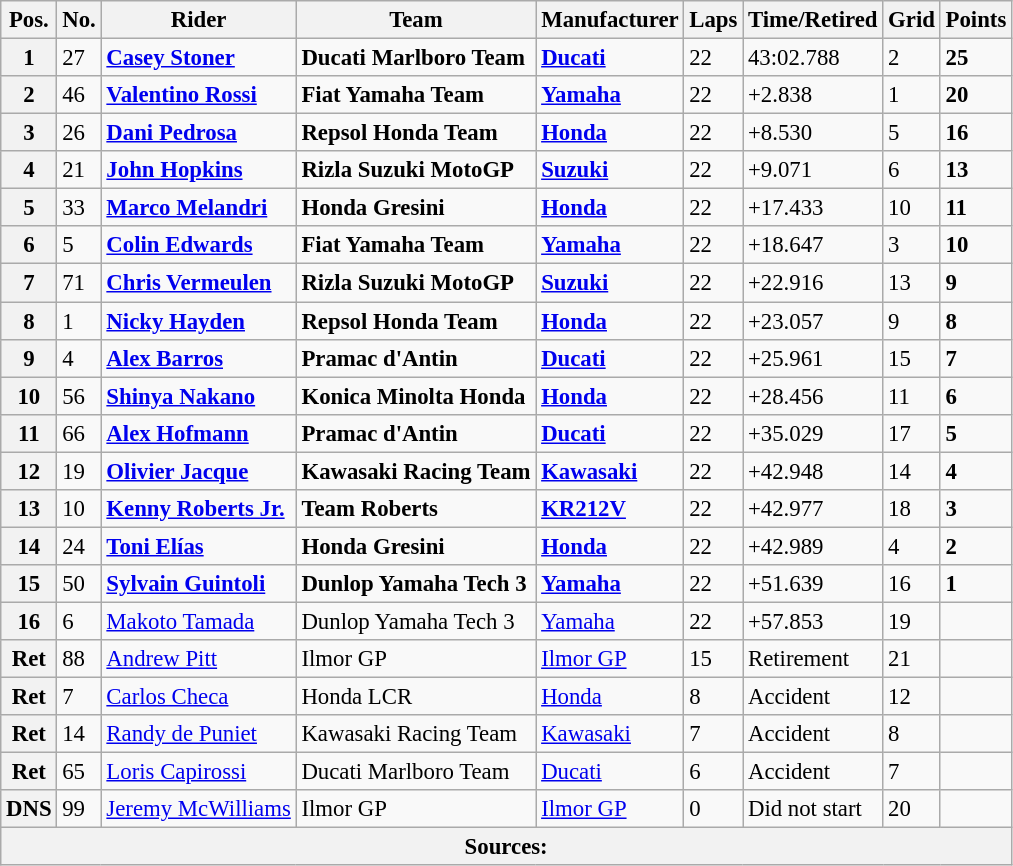<table class="wikitable" style="font-size: 95%;">
<tr>
<th>Pos.</th>
<th>No.</th>
<th>Rider</th>
<th>Team</th>
<th>Manufacturer</th>
<th>Laps</th>
<th>Time/Retired</th>
<th>Grid</th>
<th>Points</th>
</tr>
<tr>
<th>1</th>
<td>27</td>
<td> <strong><a href='#'>Casey Stoner</a></strong></td>
<td><strong>Ducati Marlboro Team</strong></td>
<td><strong><a href='#'>Ducati</a></strong></td>
<td>22</td>
<td>43:02.788</td>
<td>2</td>
<td><strong>25</strong></td>
</tr>
<tr>
<th>2</th>
<td>46</td>
<td> <strong><a href='#'>Valentino Rossi</a></strong></td>
<td><strong>Fiat Yamaha Team</strong></td>
<td><strong><a href='#'>Yamaha</a></strong></td>
<td>22</td>
<td>+2.838</td>
<td>1</td>
<td><strong>20</strong></td>
</tr>
<tr>
<th>3</th>
<td>26</td>
<td> <strong><a href='#'>Dani Pedrosa</a></strong></td>
<td><strong>Repsol Honda Team</strong></td>
<td><strong><a href='#'>Honda</a></strong></td>
<td>22</td>
<td>+8.530</td>
<td>5</td>
<td><strong>16</strong></td>
</tr>
<tr>
<th>4</th>
<td>21</td>
<td> <strong><a href='#'>John Hopkins</a></strong></td>
<td><strong>Rizla Suzuki MotoGP</strong></td>
<td><strong><a href='#'>Suzuki</a></strong></td>
<td>22</td>
<td>+9.071</td>
<td>6</td>
<td><strong>13</strong></td>
</tr>
<tr>
<th>5</th>
<td>33</td>
<td> <strong><a href='#'>Marco Melandri</a></strong></td>
<td><strong>Honda Gresini</strong></td>
<td><strong><a href='#'>Honda</a></strong></td>
<td>22</td>
<td>+17.433</td>
<td>10</td>
<td><strong>11</strong></td>
</tr>
<tr>
<th>6</th>
<td>5</td>
<td> <strong><a href='#'>Colin Edwards</a></strong></td>
<td><strong>Fiat Yamaha Team</strong></td>
<td><strong><a href='#'>Yamaha</a></strong></td>
<td>22</td>
<td>+18.647</td>
<td>3</td>
<td><strong>10</strong></td>
</tr>
<tr>
<th>7</th>
<td>71</td>
<td> <strong><a href='#'>Chris Vermeulen</a></strong></td>
<td><strong>Rizla Suzuki MotoGP</strong></td>
<td><strong><a href='#'>Suzuki</a></strong></td>
<td>22</td>
<td>+22.916</td>
<td>13</td>
<td><strong>9</strong></td>
</tr>
<tr>
<th>8</th>
<td>1</td>
<td> <strong><a href='#'>Nicky Hayden</a></strong></td>
<td><strong>Repsol Honda Team</strong></td>
<td><strong><a href='#'>Honda</a></strong></td>
<td>22</td>
<td>+23.057</td>
<td>9</td>
<td><strong>8</strong></td>
</tr>
<tr>
<th>9</th>
<td>4</td>
<td> <strong><a href='#'>Alex Barros</a></strong></td>
<td><strong>Pramac d'Antin</strong></td>
<td><strong><a href='#'>Ducati</a></strong></td>
<td>22</td>
<td>+25.961</td>
<td>15</td>
<td><strong>7</strong></td>
</tr>
<tr>
<th>10</th>
<td>56</td>
<td> <strong><a href='#'>Shinya Nakano</a></strong></td>
<td><strong>Konica Minolta Honda</strong></td>
<td><strong><a href='#'>Honda</a></strong></td>
<td>22</td>
<td>+28.456</td>
<td>11</td>
<td><strong>6</strong></td>
</tr>
<tr>
<th>11</th>
<td>66</td>
<td> <strong><a href='#'>Alex Hofmann</a></strong></td>
<td><strong>Pramac d'Antin</strong></td>
<td><strong><a href='#'>Ducati</a></strong></td>
<td>22</td>
<td>+35.029</td>
<td>17</td>
<td><strong>5</strong></td>
</tr>
<tr>
<th>12</th>
<td>19</td>
<td> <strong><a href='#'>Olivier Jacque</a></strong></td>
<td><strong>Kawasaki Racing Team</strong></td>
<td><strong><a href='#'>Kawasaki</a></strong></td>
<td>22</td>
<td>+42.948</td>
<td>14</td>
<td><strong>4</strong></td>
</tr>
<tr>
<th>13</th>
<td>10</td>
<td> <strong><a href='#'>Kenny Roberts Jr.</a></strong></td>
<td><strong>Team Roberts</strong></td>
<td><strong><a href='#'>KR212V</a></strong></td>
<td>22</td>
<td>+42.977</td>
<td>18</td>
<td><strong>3</strong></td>
</tr>
<tr>
<th>14</th>
<td>24</td>
<td> <strong><a href='#'>Toni Elías</a></strong></td>
<td><strong>Honda Gresini</strong></td>
<td><strong><a href='#'>Honda</a></strong></td>
<td>22</td>
<td>+42.989</td>
<td>4</td>
<td><strong>2</strong></td>
</tr>
<tr>
<th>15</th>
<td>50</td>
<td> <strong><a href='#'>Sylvain Guintoli</a></strong></td>
<td><strong>Dunlop Yamaha Tech 3</strong></td>
<td><strong><a href='#'>Yamaha</a></strong></td>
<td>22</td>
<td>+51.639</td>
<td>16</td>
<td><strong>1</strong></td>
</tr>
<tr>
<th>16</th>
<td>6</td>
<td> <a href='#'>Makoto Tamada</a></td>
<td>Dunlop Yamaha Tech 3</td>
<td><a href='#'>Yamaha</a></td>
<td>22</td>
<td>+57.853</td>
<td>19</td>
<td></td>
</tr>
<tr>
<th>Ret</th>
<td>88</td>
<td> <a href='#'>Andrew Pitt</a></td>
<td>Ilmor GP</td>
<td><a href='#'>Ilmor GP</a></td>
<td>15</td>
<td>Retirement</td>
<td>21</td>
<td></td>
</tr>
<tr>
<th>Ret</th>
<td>7</td>
<td> <a href='#'>Carlos Checa</a></td>
<td>Honda LCR</td>
<td><a href='#'>Honda</a></td>
<td>8</td>
<td>Accident</td>
<td>12</td>
<td></td>
</tr>
<tr>
<th>Ret</th>
<td>14</td>
<td> <a href='#'>Randy de Puniet</a></td>
<td>Kawasaki Racing Team</td>
<td><a href='#'>Kawasaki</a></td>
<td>7</td>
<td>Accident</td>
<td>8</td>
<td></td>
</tr>
<tr>
<th>Ret</th>
<td>65</td>
<td> <a href='#'>Loris Capirossi</a></td>
<td>Ducati Marlboro Team</td>
<td><a href='#'>Ducati</a></td>
<td>6</td>
<td>Accident</td>
<td>7</td>
<td></td>
</tr>
<tr>
<th>DNS</th>
<td>99</td>
<td> <a href='#'>Jeremy McWilliams</a></td>
<td>Ilmor GP</td>
<td><a href='#'>Ilmor GP</a></td>
<td>0</td>
<td>Did not start</td>
<td>20</td>
<td></td>
</tr>
<tr>
<th colspan=9>Sources:</th>
</tr>
</table>
